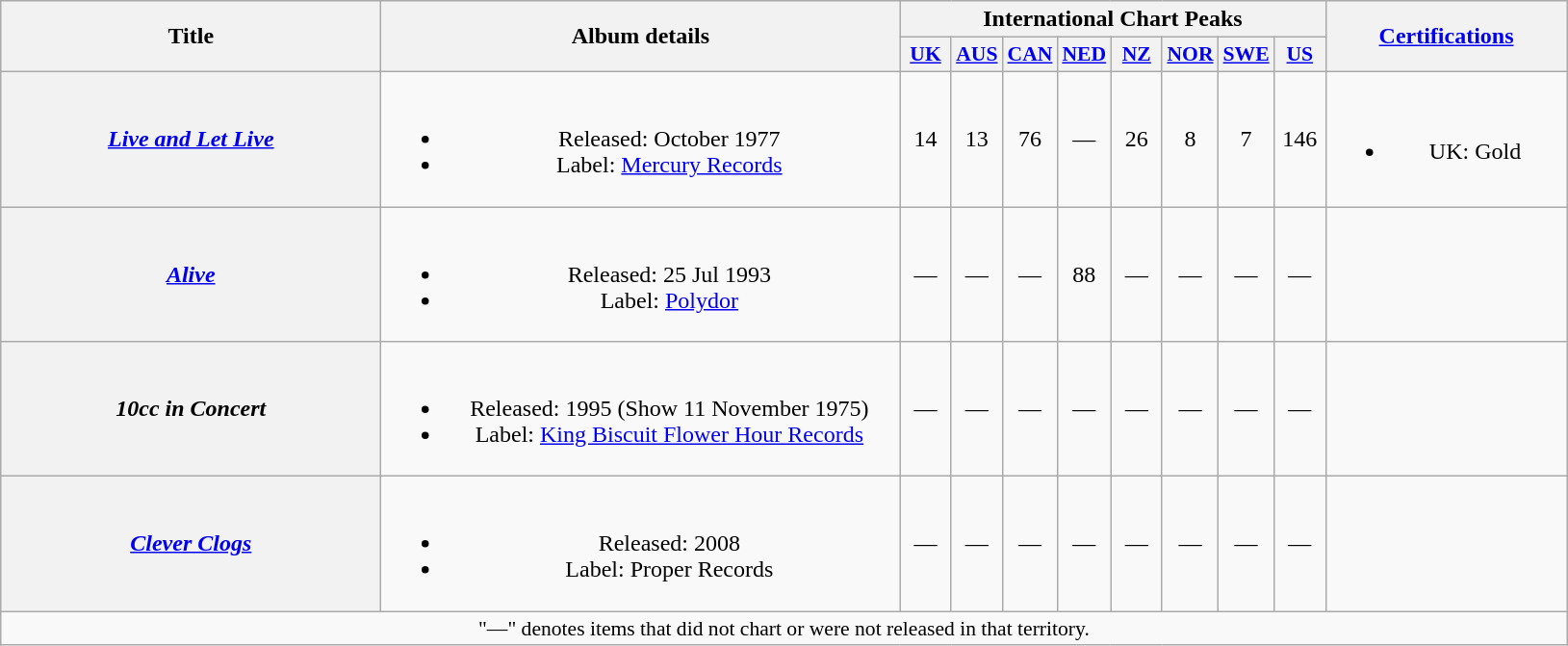<table class="wikitable plainrowheaders" style="text-align:center;">
<tr>
<th scope="col" rowspan="2" style="width:16em;">Title</th>
<th scope="col" rowspan="2" style="width:22em;">Album details</th>
<th scope="col" colspan="8">International Chart Peaks</th>
<th rowspan="2" style="width:10em;"><a href='#'>Certifications</a></th>
</tr>
<tr>
<th style="width:2em;font-size:90%;"><a href='#'>UK</a><br></th>
<th style="width:2em;font-size:90%;"><a href='#'>AUS</a><br></th>
<th style="width:2em;font-size:90%;"><a href='#'>CAN</a><br></th>
<th style="width:2em;font-size:90%;"><a href='#'>NED</a><br></th>
<th style="width:2em;font-size:90%;"><a href='#'>NZ</a><br></th>
<th style="width:2em;font-size:90%;"><a href='#'>NOR</a><br></th>
<th style="width:2em;font-size:90%;"><a href='#'>SWE</a><br></th>
<th style="width:2em;font-size:90%;"><a href='#'>US</a><br></th>
</tr>
<tr>
<th scope="row"><em><a href='#'>Live and Let Live</a></em></th>
<td><br><ul><li>Released: October 1977</li><li>Label: <a href='#'>Mercury Records</a></li></ul></td>
<td>14</td>
<td>13</td>
<td>76</td>
<td>—</td>
<td>26</td>
<td>8</td>
<td>7</td>
<td>146</td>
<td><br><ul><li>UK: Gold</li></ul></td>
</tr>
<tr>
<th scope="row"><em><a href='#'>Alive</a></em></th>
<td><br><ul><li>Released: 25 Jul 1993</li><li>Label: <a href='#'>Polydor</a></li></ul></td>
<td>—</td>
<td>—</td>
<td>—</td>
<td>88</td>
<td>—</td>
<td>—</td>
<td>—</td>
<td>—</td>
<td></td>
</tr>
<tr>
<th scope="row"><em>10cc in Concert</em></th>
<td><br><ul><li>Released: 1995 (Show 11 November 1975)</li><li>Label: <a href='#'>King Biscuit Flower Hour Records</a></li></ul></td>
<td>—</td>
<td>—</td>
<td>—</td>
<td>—</td>
<td>—</td>
<td>—</td>
<td>—</td>
<td>—</td>
<td></td>
</tr>
<tr>
<th scope="row"><em><a href='#'>Clever Clogs</a></em></th>
<td><br><ul><li>Released: 2008</li><li>Label: Proper Records</li></ul></td>
<td>—</td>
<td>—</td>
<td>—</td>
<td>—</td>
<td>—</td>
<td>—</td>
<td>—</td>
<td>—</td>
<td></td>
</tr>
<tr>
<td align="center" colspan="15" style="font-size:90%">"—" denotes items that did not chart or were not released in that territory.</td>
</tr>
</table>
